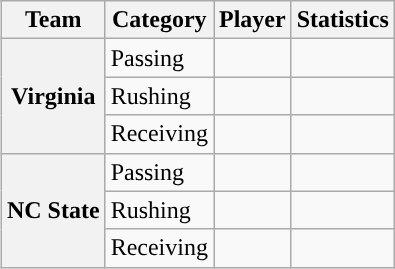<table class="wikitable" style="float:right">
<tr>
<th>Team</th>
<th>Category</th>
<th>Player</th>
<th>Statistics</th>
</tr>
<tr>
<th rowspan=3>Virginia</th>
<td>Passing</td>
<td></td>
<td></td>
</tr>
<tr>
<td>Rushing</td>
<td></td>
<td></td>
</tr>
<tr>
<td>Receiving</td>
<td></td>
<td></td>
</tr>
<tr>
<th rowspan=3>NC State</th>
<td>Passing</td>
<td></td>
<td></td>
</tr>
<tr>
<td>Rushing</td>
<td></td>
<td></td>
</tr>
<tr>
<td>Receiving</td>
<td></td>
<td></td>
</tr>
</table>
